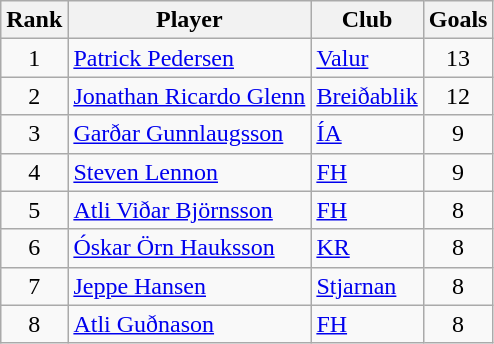<table class="wikitable sortable" style="text-align:center">
<tr>
<th>Rank</th>
<th>Player</th>
<th>Club</th>
<th>Goals</th>
</tr>
<tr>
<td>1</td>
<td align="left"> <a href='#'>Patrick Pedersen</a></td>
<td align="left"><a href='#'>Valur</a></td>
<td>13</td>
</tr>
<tr>
<td>2</td>
<td align="left"> <a href='#'>Jonathan Ricardo Glenn</a></td>
<td align="left"><a href='#'>Breiðablik</a></td>
<td>12</td>
</tr>
<tr>
<td>3</td>
<td align="left"> <a href='#'>Garðar Gunnlaugsson</a></td>
<td align="left"><a href='#'>ÍA</a></td>
<td>9</td>
</tr>
<tr>
<td>4</td>
<td align="left"> <a href='#'>Steven Lennon</a></td>
<td align="left"><a href='#'>FH</a></td>
<td>9</td>
</tr>
<tr>
<td>5</td>
<td align="left"> <a href='#'>Atli Viðar Björnsson</a></td>
<td align="left"><a href='#'>FH</a></td>
<td>8</td>
</tr>
<tr>
<td>6</td>
<td align="left"> <a href='#'>Óskar Örn Hauksson</a></td>
<td align="left"><a href='#'>KR</a></td>
<td>8</td>
</tr>
<tr>
<td>7</td>
<td align="left"> <a href='#'>Jeppe Hansen</a></td>
<td align="left"><a href='#'>Stjarnan</a></td>
<td>8</td>
</tr>
<tr>
<td>8</td>
<td align="left"> <a href='#'>Atli Guðnason</a></td>
<td align="left"><a href='#'>FH</a></td>
<td>8</td>
</tr>
</table>
